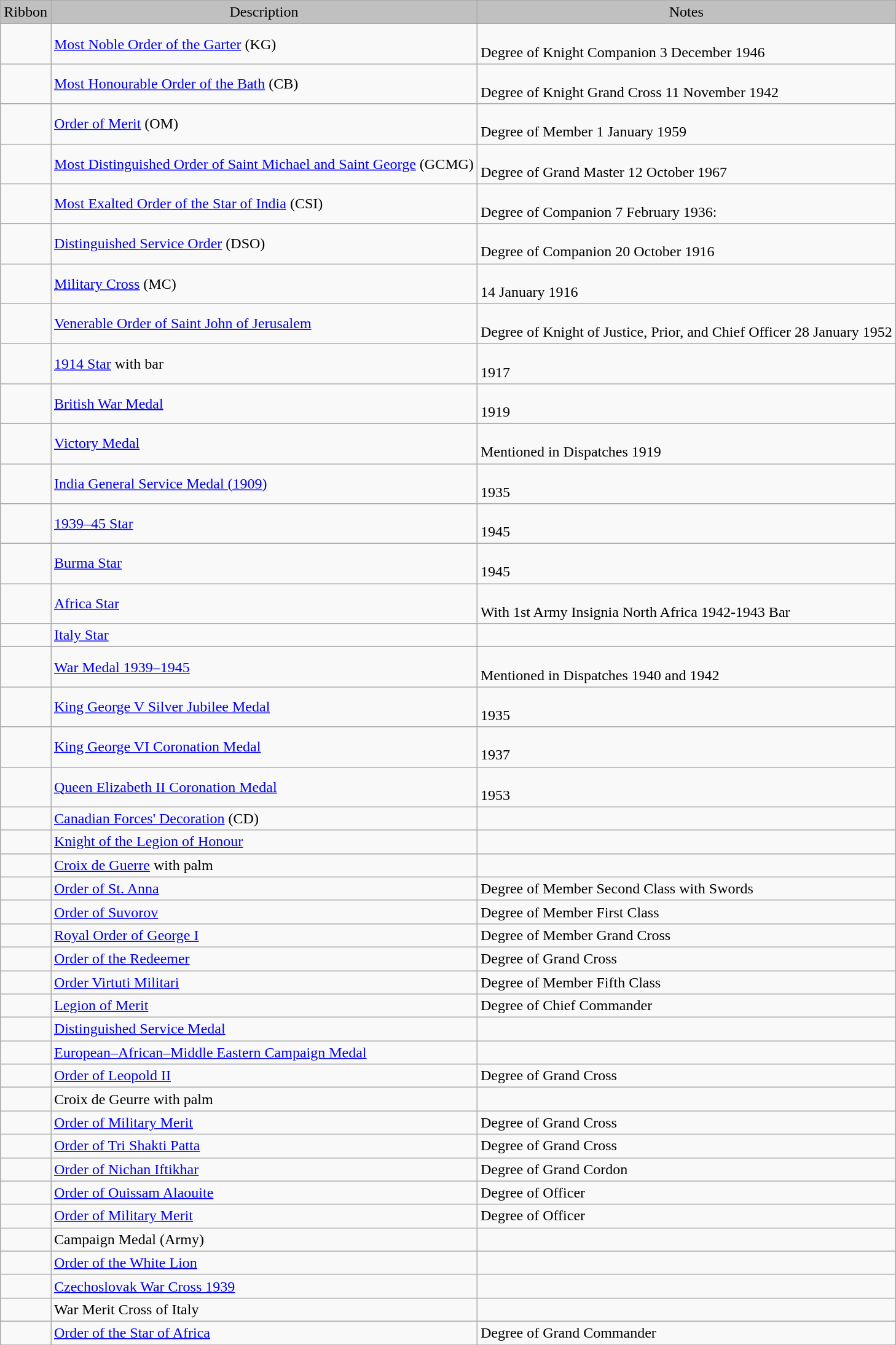<table class="wikitable">
<tr style="background:silver;" align="center">
<td>Ribbon</td>
<td>Description</td>
<td>Notes</td>
</tr>
<tr>
<td></td>
<td><a href='#'>Most Noble Order of the Garter</a> (KG)</td>
<td><br>Degree of Knight Companion
3 December 1946</td>
</tr>
<tr>
<td></td>
<td><a href='#'>Most Honourable Order of the Bath</a> (CB)</td>
<td><br>Degree of Knight Grand Cross
11 November 1942</td>
</tr>
<tr>
<td></td>
<td><a href='#'>Order of Merit</a> (OM)</td>
<td><br>Degree of Member
1 January 1959</td>
</tr>
<tr>
<td></td>
<td><a href='#'>Most Distinguished Order of Saint Michael and Saint George</a> (GCMG)</td>
<td><br>Degree of Grand Master
12 October 1967</td>
</tr>
<tr>
<td></td>
<td><a href='#'>Most Exalted Order of the Star of India</a> (CSI)</td>
<td><br>Degree of Companion
7 February 1936:</td>
</tr>
<tr>
<td></td>
<td><a href='#'>Distinguished Service Order</a> (DSO)</td>
<td><br>Degree of Companion
20 October 1916</td>
</tr>
<tr>
<td></td>
<td><a href='#'>Military Cross</a> (MC)</td>
<td><br>14 January 1916</td>
</tr>
<tr>
<td></td>
<td><a href='#'>Venerable Order of Saint John of Jerusalem</a></td>
<td><br>Degree of Knight of Justice, Prior, and Chief Officer
28 January 1952</td>
</tr>
<tr>
<td></td>
<td><a href='#'>1914 Star</a> with bar</td>
<td><br>1917</td>
</tr>
<tr>
<td></td>
<td><a href='#'>British War Medal</a></td>
<td><br>1919</td>
</tr>
<tr>
<td></td>
<td><a href='#'>Victory Medal</a></td>
<td><br>Mentioned in Dispatches
1919</td>
</tr>
<tr>
<td></td>
<td><a href='#'>India General Service Medal (1909)</a></td>
<td><br>1935</td>
</tr>
<tr>
<td></td>
<td><a href='#'>1939–45 Star</a></td>
<td><br>1945</td>
</tr>
<tr>
<td></td>
<td><a href='#'>Burma Star</a></td>
<td><br>1945</td>
</tr>
<tr>
<td></td>
<td><a href='#'>Africa Star</a></td>
<td><br>With 1st Army Insignia
North Africa 1942-1943 Bar</td>
</tr>
<tr>
<td></td>
<td><a href='#'>Italy Star</a></td>
<td></td>
</tr>
<tr>
<td></td>
<td><a href='#'>War Medal 1939–1945</a></td>
<td><br>Mentioned in Dispatches 1940 and 1942</td>
</tr>
<tr>
<td></td>
<td><a href='#'>King George V Silver Jubilee Medal</a></td>
<td><br>1935</td>
</tr>
<tr>
<td></td>
<td><a href='#'>King George VI Coronation Medal</a></td>
<td><br>1937</td>
</tr>
<tr>
<td></td>
<td><a href='#'>Queen Elizabeth II Coronation Medal</a></td>
<td><br>1953</td>
</tr>
<tr>
<td></td>
<td><a href='#'>Canadian Forces' Decoration</a> (CD)</td>
<td></td>
</tr>
<tr>
<td></td>
<td><a href='#'>Knight of the Legion of Honour</a></td>
<td></td>
</tr>
<tr>
<td></td>
<td><a href='#'>Croix de Guerre</a> with palm</td>
<td></td>
</tr>
<tr>
<td></td>
<td><a href='#'>Order of St. Anna</a></td>
<td>Degree of Member Second Class with Swords</td>
</tr>
<tr>
<td></td>
<td><a href='#'>Order of Suvorov</a></td>
<td>Degree of Member First Class</td>
</tr>
<tr>
<td></td>
<td><a href='#'>Royal Order of George I</a></td>
<td>Degree of Member Grand Cross</td>
</tr>
<tr>
<td></td>
<td><a href='#'>Order of the Redeemer</a></td>
<td>Degree of Grand Cross</td>
</tr>
<tr>
<td></td>
<td><a href='#'>Order Virtuti Militari</a></td>
<td>Degree of Member Fifth Class</td>
</tr>
<tr>
<td></td>
<td><a href='#'>Legion of Merit</a></td>
<td>Degree of Chief Commander</td>
</tr>
<tr>
<td></td>
<td><a href='#'>Distinguished Service Medal</a></td>
<td></td>
</tr>
<tr>
<td></td>
<td><a href='#'>European–African–Middle Eastern Campaign Medal</a></td>
<td></td>
</tr>
<tr>
<td></td>
<td><a href='#'>Order of Leopold II</a></td>
<td>Degree of Grand Cross</td>
</tr>
<tr>
<td></td>
<td>Croix de Geurre with palm</td>
<td></td>
</tr>
<tr>
<td></td>
<td><a href='#'>Order of Military Merit</a></td>
<td>Degree of Grand Cross</td>
</tr>
<tr>
<td></td>
<td><a href='#'>Order of Tri Shakti Patta</a></td>
<td>Degree of Grand Cross</td>
</tr>
<tr>
<td></td>
<td><a href='#'>Order of Nichan Iftikhar</a></td>
<td>Degree of Grand Cordon</td>
</tr>
<tr>
<td></td>
<td><a href='#'>Order of Ouissam Alaouite</a></td>
<td>Degree of Officer</td>
</tr>
<tr>
<td></td>
<td><a href='#'>Order of Military Merit</a></td>
<td>Degree of Officer</td>
</tr>
<tr>
<td></td>
<td>Campaign Medal (Army)</td>
<td></td>
</tr>
<tr>
<td></td>
<td><a href='#'>Order of the White Lion</a></td>
<td></td>
</tr>
<tr>
<td></td>
<td><a href='#'>Czechoslovak War Cross 1939</a></td>
<td></td>
</tr>
<tr>
<td></td>
<td>War Merit Cross of Italy</td>
<td></td>
</tr>
<tr>
<td></td>
<td><a href='#'>Order of the Star of Africa</a></td>
<td>Degree of Grand Commander</td>
</tr>
<tr>
</tr>
</table>
